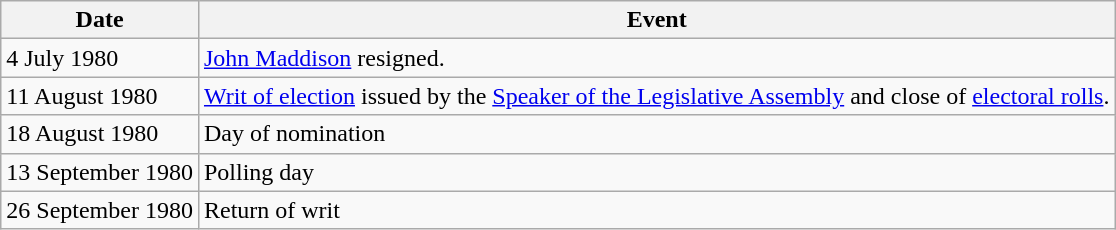<table class="wikitable">
<tr>
<th>Date</th>
<th>Event</th>
</tr>
<tr>
<td>4 July 1980</td>
<td><a href='#'>John Maddison</a> resigned.</td>
</tr>
<tr>
<td>11 August 1980</td>
<td><a href='#'>Writ of election</a> issued by the <a href='#'>Speaker of the Legislative Assembly</a> and close of <a href='#'>electoral rolls</a>.</td>
</tr>
<tr>
<td>18 August 1980</td>
<td>Day of nomination</td>
</tr>
<tr>
<td>13 September 1980</td>
<td>Polling day</td>
</tr>
<tr>
<td>26 September 1980</td>
<td>Return of writ</td>
</tr>
</table>
